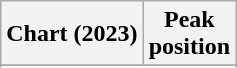<table class="wikitable sortable plainrowheaders" style="text-align:center">
<tr>
<th scope="col">Chart (2023)</th>
<th scope="col">Peak<br>position</th>
</tr>
<tr>
</tr>
<tr>
</tr>
<tr>
</tr>
<tr>
</tr>
<tr>
</tr>
<tr>
</tr>
</table>
